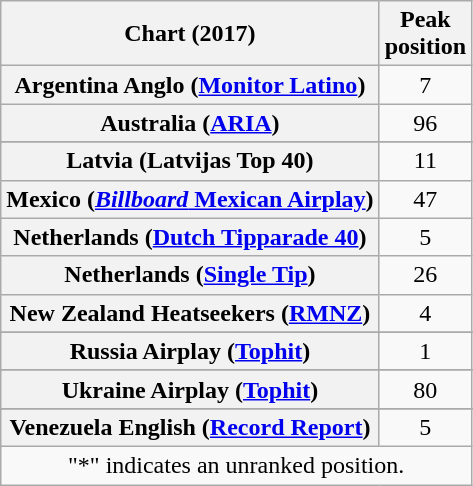<table class="wikitable sortable plainrowheaders" style="text-align:center;">
<tr>
<th>Chart (2017)</th>
<th>Peak<br>position</th>
</tr>
<tr>
<th scope="row">Argentina Anglo (<a href='#'>Monitor Latino</a>)</th>
<td>7</td>
</tr>
<tr>
<th scope="row">Australia (<a href='#'>ARIA</a>)</th>
<td>96</td>
</tr>
<tr>
</tr>
<tr>
</tr>
<tr>
</tr>
<tr>
</tr>
<tr>
</tr>
<tr>
</tr>
<tr>
</tr>
<tr>
</tr>
<tr>
</tr>
<tr>
<th scope="row">Latvia (Latvijas Top 40)</th>
<td>11</td>
</tr>
<tr>
<th scope="row">Mexico (<a href='#'><em>Billboard</em> Mexican Airplay</a>)</th>
<td>47</td>
</tr>
<tr>
<th scope="row">Netherlands (<a href='#'>Dutch Tipparade 40</a>)</th>
<td>5</td>
</tr>
<tr>
<th scope="row">Netherlands (<a href='#'>Single Tip</a>)</th>
<td>26</td>
</tr>
<tr>
<th scope="row">New Zealand Heatseekers (<a href='#'>RMNZ</a>)</th>
<td>4</td>
</tr>
<tr>
</tr>
<tr>
<th scope="row">Russia Airplay (<a href='#'>Tophit</a>)</th>
<td>1</td>
</tr>
<tr>
</tr>
<tr>
<th scope="row">Ukraine Airplay (<a href='#'>Tophit</a>)</th>
<td>80</td>
</tr>
<tr>
</tr>
<tr>
</tr>
<tr>
</tr>
<tr>
<th scope="row">Venezuela English (<a href='#'>Record Report</a>)</th>
<td>5</td>
</tr>
<tr>
<td colspan=2>"*" indicates an unranked position.</td>
</tr>
</table>
